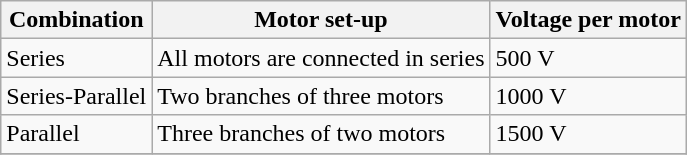<table class="wikitable">
<tr>
<th>Combination</th>
<th>Motor set-up</th>
<th>Voltage per motor</th>
</tr>
<tr>
<td>Series</td>
<td>All motors are connected in series</td>
<td>500 V</td>
</tr>
<tr>
<td>Series-Parallel</td>
<td>Two branches of three motors</td>
<td>1000 V</td>
</tr>
<tr>
<td>Parallel</td>
<td>Three branches of two motors</td>
<td>1500 V</td>
</tr>
<tr>
</tr>
</table>
